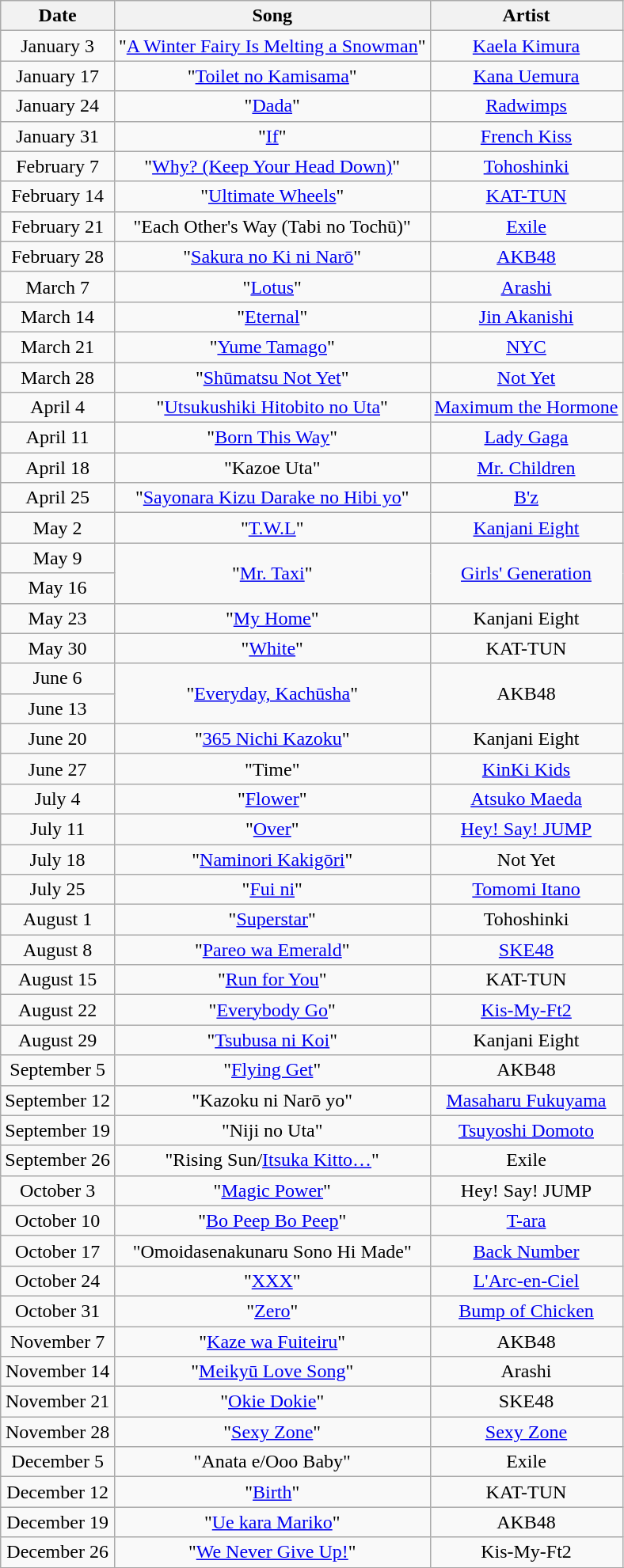<table class="wikitable plainrowheaders" style="text-align: center">
<tr>
<th>Date</th>
<th>Song</th>
<th>Artist</th>
</tr>
<tr>
<td>January 3</td>
<td>"<a href='#'>A Winter Fairy Is Melting a Snowman</a>"</td>
<td><a href='#'>Kaela Kimura</a></td>
</tr>
<tr>
<td>January 17</td>
<td>"<a href='#'>Toilet no Kamisama</a>"</td>
<td><a href='#'>Kana Uemura</a></td>
</tr>
<tr>
<td>January 24</td>
<td>"<a href='#'>Dada</a>"</td>
<td><a href='#'>Radwimps</a></td>
</tr>
<tr>
<td>January 31</td>
<td>"<a href='#'>If</a>"</td>
<td><a href='#'>French Kiss</a></td>
</tr>
<tr>
<td>February 7</td>
<td>"<a href='#'>Why? (Keep Your Head Down)</a>"</td>
<td><a href='#'>Tohoshinki</a></td>
</tr>
<tr>
<td>February 14</td>
<td>"<a href='#'>Ultimate Wheels</a>"</td>
<td><a href='#'>KAT-TUN</a></td>
</tr>
<tr>
<td>February 21</td>
<td>"Each Other's Way (Tabi no Tochū)"</td>
<td><a href='#'>Exile</a></td>
</tr>
<tr>
<td>February 28</td>
<td>"<a href='#'>Sakura no Ki ni Narō</a>"</td>
<td><a href='#'>AKB48</a></td>
</tr>
<tr>
<td>March 7</td>
<td>"<a href='#'>Lotus</a>"</td>
<td><a href='#'>Arashi</a></td>
</tr>
<tr>
<td>March 14</td>
<td>"<a href='#'>Eternal</a>"</td>
<td><a href='#'>Jin Akanishi</a></td>
</tr>
<tr>
<td>March 21</td>
<td>"<a href='#'>Yume Tamago</a>"</td>
<td><a href='#'>NYC</a></td>
</tr>
<tr>
<td>March 28</td>
<td>"<a href='#'>Shūmatsu Not Yet</a>"</td>
<td><a href='#'>Not Yet</a></td>
</tr>
<tr>
<td>April 4</td>
<td>"<a href='#'>Utsukushiki Hitobito no Uta</a>"</td>
<td><a href='#'>Maximum the Hormone</a></td>
</tr>
<tr>
<td>April 11</td>
<td>"<a href='#'>Born This Way</a>"</td>
<td><a href='#'>Lady Gaga</a></td>
</tr>
<tr>
<td>April 18</td>
<td>"Kazoe Uta"</td>
<td><a href='#'>Mr. Children</a></td>
</tr>
<tr>
<td>April 25</td>
<td>"<a href='#'>Sayonara Kizu Darake no Hibi yo</a>"</td>
<td><a href='#'>B'z</a></td>
</tr>
<tr>
<td>May 2</td>
<td>"<a href='#'>T.W.L</a>"</td>
<td><a href='#'>Kanjani Eight</a></td>
</tr>
<tr>
<td>May 9</td>
<td rowspan="2">"<a href='#'>Mr. Taxi</a>"</td>
<td rowspan="2"><a href='#'>Girls' Generation</a></td>
</tr>
<tr>
<td>May 16</td>
</tr>
<tr>
<td>May 23</td>
<td>"<a href='#'>My Home</a>"</td>
<td>Kanjani Eight</td>
</tr>
<tr>
<td>May 30</td>
<td>"<a href='#'>White</a>"</td>
<td>KAT-TUN</td>
</tr>
<tr>
<td>June 6</td>
<td rowspan="2">"<a href='#'>Everyday, Kachūsha</a>"</td>
<td rowspan="2">AKB48</td>
</tr>
<tr>
<td>June 13</td>
</tr>
<tr>
<td>June 20</td>
<td>"<a href='#'>365 Nichi Kazoku</a>"</td>
<td>Kanjani Eight</td>
</tr>
<tr>
<td>June 27</td>
<td>"Time"</td>
<td><a href='#'>KinKi Kids</a></td>
</tr>
<tr>
<td>July 4</td>
<td>"<a href='#'>Flower</a>"</td>
<td><a href='#'>Atsuko Maeda</a></td>
</tr>
<tr>
<td>July 11</td>
<td>"<a href='#'>Over</a>"</td>
<td><a href='#'>Hey! Say! JUMP</a></td>
</tr>
<tr>
<td>July 18</td>
<td>"<a href='#'>Naminori Kakigōri</a>"</td>
<td>Not Yet</td>
</tr>
<tr>
<td>July 25</td>
<td>"<a href='#'>Fui ni</a>"</td>
<td><a href='#'>Tomomi Itano</a></td>
</tr>
<tr>
<td>August 1</td>
<td>"<a href='#'>Superstar</a>"</td>
<td>Tohoshinki</td>
</tr>
<tr>
<td>August 8</td>
<td>"<a href='#'>Pareo wa Emerald</a>"</td>
<td><a href='#'>SKE48</a></td>
</tr>
<tr>
<td>August 15</td>
<td>"<a href='#'>Run for You</a>"</td>
<td>KAT-TUN</td>
</tr>
<tr>
<td>August 22</td>
<td>"<a href='#'>Everybody Go</a>"</td>
<td><a href='#'>Kis-My-Ft2</a></td>
</tr>
<tr>
<td>August 29</td>
<td>"<a href='#'>Tsubusa ni Koi</a>"</td>
<td>Kanjani Eight</td>
</tr>
<tr>
<td>September 5</td>
<td>"<a href='#'>Flying Get</a>"</td>
<td>AKB48</td>
</tr>
<tr>
<td>September 12</td>
<td>"Kazoku ni Narō yo"</td>
<td><a href='#'>Masaharu Fukuyama</a></td>
</tr>
<tr>
<td>September 19</td>
<td>"Niji no Uta"</td>
<td><a href='#'>Tsuyoshi Domoto</a></td>
</tr>
<tr>
<td>September 26</td>
<td>"Rising Sun/<a href='#'>Itsuka Kitto…</a>"</td>
<td>Exile</td>
</tr>
<tr>
<td>October 3</td>
<td>"<a href='#'>Magic Power</a>"</td>
<td>Hey! Say! JUMP</td>
</tr>
<tr>
<td>October 10</td>
<td>"<a href='#'>Bo Peep Bo Peep</a>"</td>
<td><a href='#'>T-ara</a></td>
</tr>
<tr>
<td>October 17</td>
<td>"Omoidasenakunaru Sono Hi Made"</td>
<td><a href='#'>Back Number</a></td>
</tr>
<tr>
<td>October 24</td>
<td>"<a href='#'>XXX</a>"</td>
<td><a href='#'>L'Arc-en-Ciel</a></td>
</tr>
<tr>
<td>October 31</td>
<td>"<a href='#'>Zero</a>"</td>
<td><a href='#'>Bump of Chicken</a></td>
</tr>
<tr>
<td>November 7</td>
<td>"<a href='#'>Kaze wa Fuiteiru</a>"</td>
<td>AKB48</td>
</tr>
<tr>
<td>November 14</td>
<td>"<a href='#'>Meikyū Love Song</a>"</td>
<td>Arashi</td>
</tr>
<tr>
<td>November 21</td>
<td>"<a href='#'>Okie Dokie</a>"</td>
<td>SKE48</td>
</tr>
<tr>
<td>November 28</td>
<td>"<a href='#'>Sexy Zone</a>"</td>
<td><a href='#'>Sexy Zone</a></td>
</tr>
<tr>
<td>December 5</td>
<td>"Anata e/Ooo Baby"</td>
<td>Exile</td>
</tr>
<tr>
<td>December 12</td>
<td>"<a href='#'>Birth</a>"</td>
<td>KAT-TUN</td>
</tr>
<tr>
<td>December 19</td>
<td>"<a href='#'>Ue kara Mariko</a>"</td>
<td>AKB48</td>
</tr>
<tr>
<td>December 26</td>
<td>"<a href='#'>We Never Give Up!</a>"</td>
<td>Kis-My-Ft2</td>
</tr>
<tr>
</tr>
</table>
